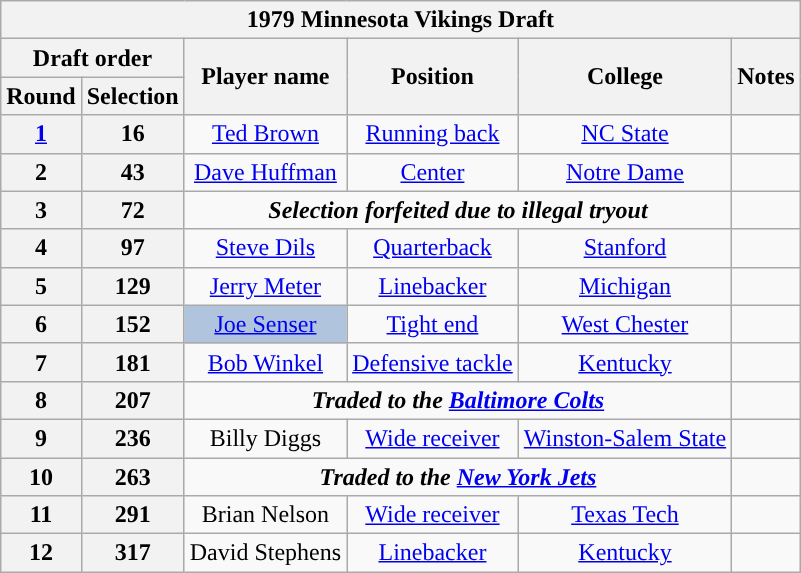<table class="wikitable" style="text-align:center">
<tr>
<th colspan="6">1979 Minnesota Vikings Draft</th>
</tr>
<tr>
<th colspan="2">Draft order</th>
<th rowspan="2">Player name</th>
<th rowspan="2">Position</th>
<th rowspan="2">College</th>
<th rowspan="2">Notes</th>
</tr>
<tr>
<th>Round</th>
<th>Selection</th>
</tr>
<tr>
<th><a href='#'>1</a></th>
<th>16</th>
<td><a href='#'>Ted Brown</a></td>
<td><a href='#'>Running back</a></td>
<td><a href='#'>NC State</a></td>
<td></td>
</tr>
<tr>
<th>2</th>
<th>43</th>
<td><a href='#'>Dave Huffman</a></td>
<td><a href='#'>Center</a></td>
<td><a href='#'>Notre Dame</a></td>
<td></td>
</tr>
<tr>
<th>3</th>
<th>72</th>
<td colspan="3"><strong><em> Selection forfeited due to illegal tryout</em></strong></td>
<td></td>
</tr>
<tr>
<th>4</th>
<th>97</th>
<td><a href='#'>Steve Dils</a></td>
<td><a href='#'>Quarterback</a></td>
<td><a href='#'>Stanford</a></td>
<td></td>
</tr>
<tr>
<th>5</th>
<th>129</th>
<td><a href='#'>Jerry Meter</a></td>
<td><a href='#'>Linebacker</a></td>
<td><a href='#'>Michigan</a></td>
<td></td>
</tr>
<tr>
<th>6</th>
<th>152</th>
<td bgcolor=lightsteelblue><a href='#'>Joe Senser</a></td>
<td><a href='#'>Tight end</a></td>
<td><a href='#'>West Chester</a></td>
<td></td>
</tr>
<tr>
<th>7</th>
<th>181</th>
<td><a href='#'>Bob Winkel</a></td>
<td><a href='#'>Defensive tackle</a></td>
<td><a href='#'>Kentucky</a></td>
<td></td>
</tr>
<tr>
<th>8</th>
<th>207</th>
<td colspan="3"><strong><em>Traded to the <a href='#'>Baltimore Colts</a></em></strong></td>
<td></td>
</tr>
<tr>
<th>9</th>
<th>236</th>
<td>Billy Diggs</td>
<td><a href='#'>Wide receiver</a></td>
<td><a href='#'>Winston-Salem State</a></td>
<td></td>
</tr>
<tr>
<th>10</th>
<th>263</th>
<td colspan="3"><strong><em>Traded to the <a href='#'>New York Jets</a></em></strong></td>
<td></td>
</tr>
<tr>
<th>11</th>
<th>291</th>
<td>Brian Nelson</td>
<td><a href='#'>Wide receiver</a></td>
<td><a href='#'>Texas Tech</a></td>
<td></td>
</tr>
<tr>
<th>12</th>
<th>317</th>
<td>David Stephens</td>
<td><a href='#'>Linebacker</a></td>
<td><a href='#'>Kentucky</a></td>
<td></td>
</tr>
</table>
